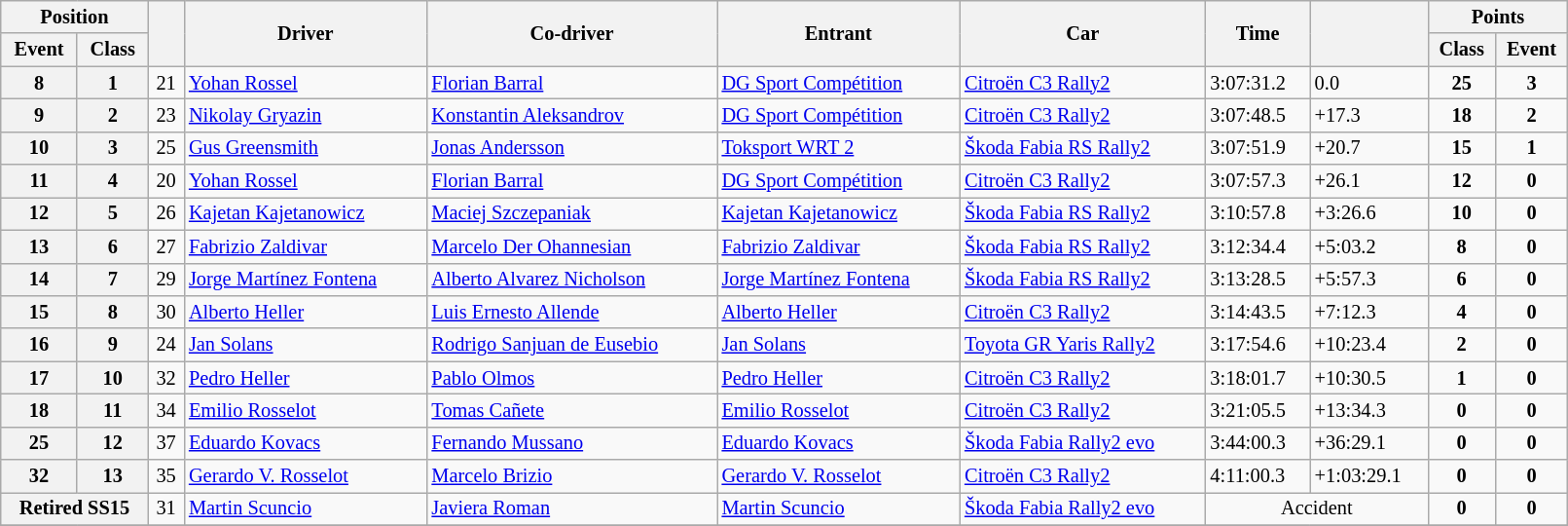<table class="wikitable" width=85% style="font-size: 85%;">
<tr>
<th colspan="2">Position</th>
<th rowspan="2"></th>
<th rowspan="2">Driver</th>
<th rowspan="2">Co-driver</th>
<th rowspan="2">Entrant</th>
<th rowspan="2">Car</th>
<th rowspan="2">Time</th>
<th rowspan="2"></th>
<th colspan="3">Points</th>
</tr>
<tr>
<th>Event</th>
<th>Class</th>
<th>Class</th>
<th>Event</th>
</tr>
<tr>
<th>8</th>
<th>1</th>
<td align="center">21</td>
<td><a href='#'>Yohan Rossel</a></td>
<td><a href='#'>Florian Barral</a></td>
<td><a href='#'>DG Sport Compétition</a></td>
<td><a href='#'>Citroën C3 Rally2</a></td>
<td>3:07:31.2</td>
<td>0.0</td>
<td align="center"><strong>25</strong></td>
<td align="center"><strong>3</strong></td>
</tr>
<tr>
<th>9</th>
<th>2</th>
<td align="center">23</td>
<td><a href='#'>Nikolay Gryazin</a></td>
<td><a href='#'>Konstantin Aleksandrov</a></td>
<td><a href='#'>DG Sport Compétition</a></td>
<td><a href='#'>Citroën C3 Rally2</a></td>
<td>3:07:48.5</td>
<td>+17.3</td>
<td align="center"><strong>18</strong></td>
<td align="center"><strong>2</strong></td>
</tr>
<tr>
<th>10</th>
<th>3</th>
<td align="center">25</td>
<td><a href='#'>Gus Greensmith</a></td>
<td><a href='#'>Jonas Andersson</a></td>
<td><a href='#'>Toksport WRT 2</a></td>
<td><a href='#'>Škoda Fabia RS Rally2</a></td>
<td>3:07:51.9</td>
<td>+20.7</td>
<td align="center"><strong>15</strong></td>
<td align="center"><strong>1</strong></td>
</tr>
<tr>
<th>11</th>
<th>4</th>
<td align="center">20</td>
<td><a href='#'>Yohan Rossel</a></td>
<td><a href='#'>Florian Barral</a></td>
<td><a href='#'>DG Sport Compétition</a></td>
<td><a href='#'>Citroën C3 Rally2</a></td>
<td>3:07:57.3</td>
<td>+26.1</td>
<td align="center"><strong>12</strong></td>
<td align="center"><strong>0</strong></td>
</tr>
<tr>
<th>12</th>
<th>5</th>
<td align="center">26</td>
<td><a href='#'>Kajetan Kajetanowicz</a></td>
<td><a href='#'>Maciej Szczepaniak</a></td>
<td><a href='#'>Kajetan Kajetanowicz</a></td>
<td><a href='#'>Škoda Fabia RS Rally2</a></td>
<td>3:10:57.8</td>
<td>+3:26.6</td>
<td align="center"><strong>10</strong></td>
<td align="center"><strong>0</strong></td>
</tr>
<tr>
<th>13</th>
<th>6</th>
<td align="center">27</td>
<td><a href='#'>Fabrizio Zaldivar</a></td>
<td><a href='#'>Marcelo Der Ohannesian</a></td>
<td><a href='#'>Fabrizio Zaldivar</a></td>
<td><a href='#'>Škoda Fabia RS Rally2</a></td>
<td>3:12:34.4</td>
<td>+5:03.2</td>
<td align="center"><strong>8</strong></td>
<td align="center"><strong>0</strong></td>
</tr>
<tr>
<th>14</th>
<th>7</th>
<td align="center">29</td>
<td><a href='#'>Jorge Martínez Fontena</a></td>
<td><a href='#'>Alberto Alvarez Nicholson</a></td>
<td><a href='#'>Jorge Martínez Fontena</a></td>
<td><a href='#'>Škoda Fabia RS Rally2</a></td>
<td>3:13:28.5</td>
<td>+5:57.3</td>
<td align="center"><strong>6</strong></td>
<td align="center"><strong>0</strong></td>
</tr>
<tr>
<th>15</th>
<th>8</th>
<td align="center">30</td>
<td><a href='#'>Alberto Heller</a></td>
<td><a href='#'>Luis Ernesto Allende</a></td>
<td><a href='#'>Alberto Heller</a></td>
<td><a href='#'>Citroën C3 Rally2</a></td>
<td>3:14:43.5</td>
<td>+7:12.3</td>
<td align="center"><strong>4</strong></td>
<td align="center"><strong>0</strong></td>
</tr>
<tr>
<th>16</th>
<th>9</th>
<td align="center">24</td>
<td><a href='#'>Jan Solans</a></td>
<td><a href='#'>Rodrigo Sanjuan de Eusebio</a></td>
<td><a href='#'>Jan Solans</a></td>
<td><a href='#'>Toyota GR Yaris Rally2</a></td>
<td>3:17:54.6</td>
<td>+10:23.4</td>
<td align="center"><strong>2</strong></td>
<td align="center"><strong>0</strong></td>
</tr>
<tr>
<th>17</th>
<th>10</th>
<td align="center">32</td>
<td><a href='#'>Pedro Heller</a></td>
<td><a href='#'>Pablo Olmos</a></td>
<td><a href='#'>Pedro Heller</a></td>
<td><a href='#'>Citroën C3 Rally2</a></td>
<td>3:18:01.7</td>
<td>+10:30.5</td>
<td align="center"><strong>1</strong></td>
<td align="center"><strong>0</strong></td>
</tr>
<tr>
<th>18</th>
<th>11</th>
<td align="center">34</td>
<td><a href='#'>Emilio Rosselot</a></td>
<td><a href='#'>Tomas Cañete</a></td>
<td><a href='#'>Emilio Rosselot</a></td>
<td><a href='#'>Citroën C3 Rally2</a></td>
<td>3:21:05.5</td>
<td>+13:34.3</td>
<td align="center"><strong>0</strong></td>
<td align="center"><strong>0</strong></td>
</tr>
<tr>
<th>25</th>
<th>12</th>
<td align="center">37</td>
<td><a href='#'>Eduardo Kovacs</a></td>
<td><a href='#'>Fernando Mussano</a></td>
<td><a href='#'>Eduardo Kovacs</a></td>
<td><a href='#'>Škoda Fabia Rally2 evo</a></td>
<td>3:44:00.3</td>
<td>+36:29.1</td>
<td align="center"><strong>0</strong></td>
<td align="center"><strong>0</strong></td>
</tr>
<tr>
<th>32</th>
<th>13</th>
<td align="center">35</td>
<td><a href='#'>Gerardo V. Rosselot</a></td>
<td><a href='#'>Marcelo Brizio</a></td>
<td><a href='#'>Gerardo V. Rosselot</a></td>
<td><a href='#'>Citroën C3 Rally2</a></td>
<td>4:11:00.3</td>
<td>+1:03:29.1</td>
<td align="center"><strong>0</strong></td>
<td align="center"><strong>0</strong></td>
</tr>
<tr>
<th colspan="2">Retired SS15</th>
<td align="center">31</td>
<td><a href='#'>Martin Scuncio</a></td>
<td><a href='#'>Javiera Roman</a></td>
<td><a href='#'>Martin Scuncio</a></td>
<td><a href='#'>Škoda Fabia Rally2 evo</a></td>
<td align="center" colspan="2">Accident</td>
<td align="center"><strong>0</strong></td>
<td align="center"><strong>0</strong></td>
</tr>
<tr>
</tr>
</table>
